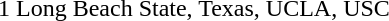<table cellspacing="0" cellpadding="0">
<tr>
<td><div>1 </div></td>
<td>Long Beach State, Texas, UCLA, USC</td>
</tr>
</table>
